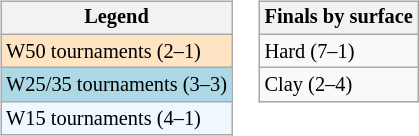<table>
<tr valign=top>
<td><br><table class=wikitable style="font-size:85%">
<tr>
<th>Legend</th>
</tr>
<tr style="background:#ffe4c4;">
<td>W50 tournaments (2–1)</td>
</tr>
<tr style="background:lightblue;">
<td>W25/35 tournaments (3–3)</td>
</tr>
<tr style="background:#f0f8ff;">
<td>W15 tournaments (4–1)</td>
</tr>
</table>
</td>
<td><br><table class=wikitable style="font-size:85%">
<tr>
<th>Finals by surface</th>
</tr>
<tr>
<td>Hard (7–1)</td>
</tr>
<tr>
<td>Clay (2–4)</td>
</tr>
</table>
</td>
</tr>
</table>
